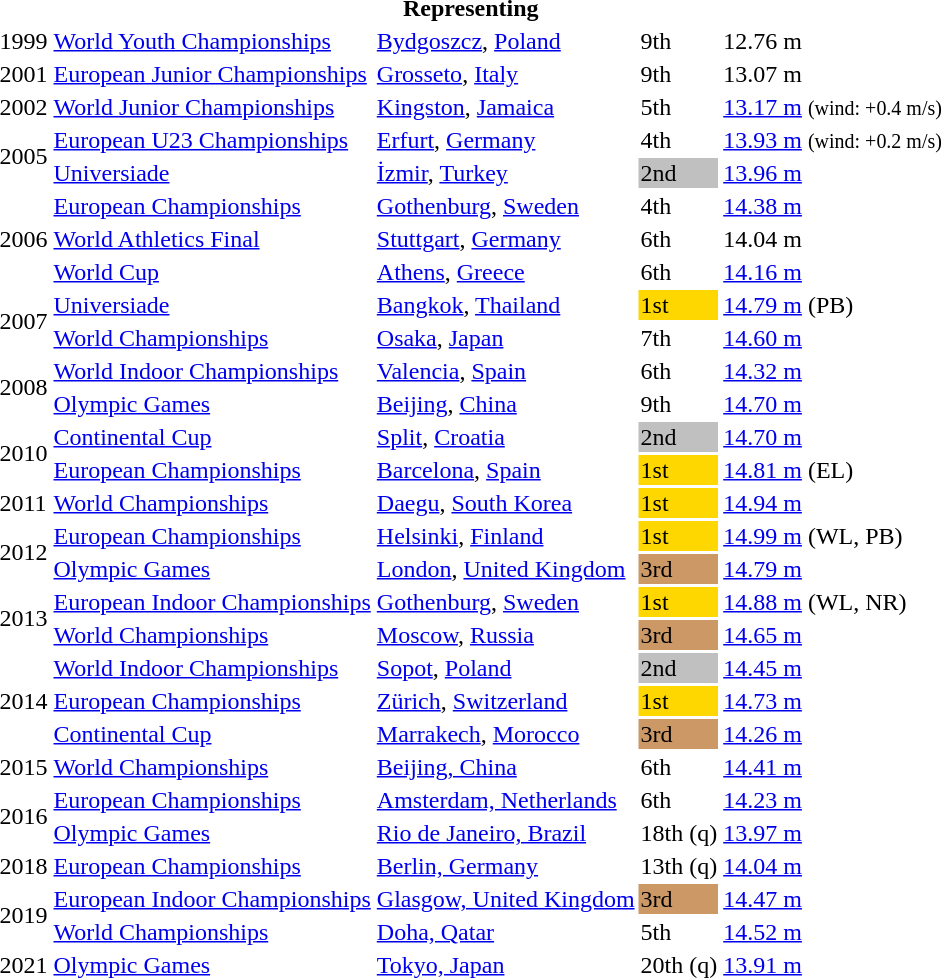<table>
<tr>
<th colspan="6">Representing </th>
</tr>
<tr>
<td>1999</td>
<td><a href='#'>World Youth Championships</a></td>
<td><a href='#'>Bydgoszcz</a>, <a href='#'>Poland</a></td>
<td>9th</td>
<td>12.76 m</td>
</tr>
<tr>
<td>2001</td>
<td><a href='#'>European Junior Championships</a></td>
<td><a href='#'>Grosseto</a>, <a href='#'>Italy</a></td>
<td>9th</td>
<td>13.07 m</td>
</tr>
<tr>
<td>2002</td>
<td><a href='#'>World Junior Championships</a></td>
<td><a href='#'>Kingston</a>, <a href='#'>Jamaica</a></td>
<td>5th</td>
<td><a href='#'>13.17 m</a>  <small>(wind: +0.4 m/s)</small></td>
</tr>
<tr>
<td rowspan=2>2005</td>
<td><a href='#'>European U23 Championships</a></td>
<td><a href='#'>Erfurt</a>, <a href='#'>Germany</a></td>
<td>4th</td>
<td><a href='#'>13.93 m</a> <small>(wind: +0.2 m/s)</small></td>
</tr>
<tr>
<td><a href='#'>Universiade</a></td>
<td><a href='#'>İzmir</a>, <a href='#'>Turkey</a></td>
<td bgcolor="silver">2nd</td>
<td><a href='#'>13.96 m</a></td>
</tr>
<tr>
<td rowspan=3>2006</td>
<td><a href='#'>European Championships</a></td>
<td><a href='#'>Gothenburg</a>, <a href='#'>Sweden</a></td>
<td>4th</td>
<td><a href='#'>14.38 m</a></td>
</tr>
<tr>
<td><a href='#'>World Athletics Final</a></td>
<td><a href='#'>Stuttgart</a>, <a href='#'>Germany</a></td>
<td>6th</td>
<td>14.04 m</td>
</tr>
<tr>
<td><a href='#'>World Cup</a></td>
<td><a href='#'>Athens</a>, <a href='#'>Greece</a></td>
<td>6th</td>
<td><a href='#'>14.16 m</a></td>
</tr>
<tr>
<td rowspan=2>2007</td>
<td><a href='#'>Universiade</a></td>
<td><a href='#'>Bangkok</a>, <a href='#'>Thailand</a></td>
<td bgcolor="gold">1st</td>
<td><a href='#'>14.79 m</a> (PB)</td>
</tr>
<tr>
<td><a href='#'>World Championships</a></td>
<td><a href='#'>Osaka</a>, <a href='#'>Japan</a></td>
<td>7th</td>
<td><a href='#'>14.60 m</a></td>
</tr>
<tr>
<td rowspan=2>2008</td>
<td><a href='#'>World Indoor Championships</a></td>
<td><a href='#'>Valencia</a>, <a href='#'>Spain</a></td>
<td>6th</td>
<td><a href='#'>14.32 m</a></td>
</tr>
<tr>
<td><a href='#'>Olympic Games</a></td>
<td><a href='#'>Beijing</a>, <a href='#'>China</a></td>
<td>9th</td>
<td><a href='#'>14.70 m</a></td>
</tr>
<tr>
<td rowspan=2>2010</td>
<td><a href='#'>Continental Cup</a></td>
<td><a href='#'>Split</a>, <a href='#'>Croatia</a></td>
<td bgcolor="silver">2nd</td>
<td><a href='#'>14.70 m</a></td>
</tr>
<tr>
<td><a href='#'>European Championships</a></td>
<td><a href='#'>Barcelona</a>, <a href='#'>Spain</a></td>
<td bgcolor="gold">1st</td>
<td><a href='#'>14.81 m</a> (EL)</td>
</tr>
<tr>
<td>2011</td>
<td><a href='#'>World Championships</a></td>
<td><a href='#'>Daegu</a>, <a href='#'>South Korea</a></td>
<td bgcolor="gold">1st</td>
<td><a href='#'>14.94 m</a></td>
</tr>
<tr>
<td rowspan=2>2012</td>
<td><a href='#'>European Championships</a></td>
<td><a href='#'>Helsinki</a>, <a href='#'>Finland</a></td>
<td bgcolor="gold">1st</td>
<td><a href='#'>14.99 m</a> (WL, PB)</td>
</tr>
<tr>
<td><a href='#'>Olympic Games</a></td>
<td><a href='#'>London</a>, <a href='#'>United Kingdom</a></td>
<td bgcolor="cc9966">3rd</td>
<td><a href='#'>14.79 m</a></td>
</tr>
<tr>
<td rowspan=2>2013</td>
<td><a href='#'>European Indoor Championships</a></td>
<td><a href='#'>Gothenburg</a>, <a href='#'>Sweden</a></td>
<td bgcolor="gold">1st</td>
<td><a href='#'>14.88 m</a> (WL, NR)</td>
</tr>
<tr>
<td><a href='#'>World Championships</a></td>
<td><a href='#'>Moscow</a>, <a href='#'>Russia</a></td>
<td bgcolor="cc9966">3rd</td>
<td><a href='#'>14.65 m</a></td>
</tr>
<tr>
<td rowspan=3>2014</td>
<td><a href='#'>World Indoor Championships</a></td>
<td><a href='#'>Sopot</a>, <a href='#'>Poland</a></td>
<td bgcolor="silver">2nd</td>
<td><a href='#'>14.45 m</a></td>
</tr>
<tr>
<td><a href='#'>European Championships</a></td>
<td><a href='#'>Zürich</a>, <a href='#'>Switzerland</a></td>
<td bgcolor="gold">1st</td>
<td><a href='#'>14.73 m</a></td>
</tr>
<tr>
<td><a href='#'>Continental Cup</a></td>
<td><a href='#'>Marrakech</a>, <a href='#'>Morocco</a></td>
<td bgcolor="cc9966">3rd</td>
<td><a href='#'>14.26 m</a></td>
</tr>
<tr>
<td>2015</td>
<td><a href='#'>World Championships</a></td>
<td><a href='#'>Beijing, China</a></td>
<td>6th</td>
<td><a href='#'>14.41 m</a></td>
</tr>
<tr>
<td rowspan=2>2016</td>
<td><a href='#'>European Championships</a></td>
<td><a href='#'>Amsterdam, Netherlands</a></td>
<td>6th</td>
<td><a href='#'>14.23 m</a></td>
</tr>
<tr>
<td><a href='#'>Olympic Games</a></td>
<td><a href='#'>Rio de Janeiro, Brazil</a></td>
<td>18th (q)</td>
<td><a href='#'>13.97 m</a></td>
</tr>
<tr>
<td>2018</td>
<td><a href='#'>European Championships</a></td>
<td><a href='#'>Berlin, Germany</a></td>
<td>13th (q)</td>
<td><a href='#'>14.04 m</a></td>
</tr>
<tr>
<td rowspan=2>2019</td>
<td><a href='#'>European Indoor Championships</a></td>
<td><a href='#'>Glasgow, United Kingdom</a></td>
<td bgcolor=cc9966>3rd</td>
<td><a href='#'>14.47 m</a></td>
</tr>
<tr>
<td><a href='#'>World Championships</a></td>
<td><a href='#'>Doha, Qatar</a></td>
<td>5th</td>
<td><a href='#'>14.52 m</a></td>
</tr>
<tr>
<td>2021</td>
<td><a href='#'>Olympic Games</a></td>
<td><a href='#'>Tokyo, Japan</a></td>
<td>20th (q)</td>
<td><a href='#'>13.91 m</a></td>
</tr>
</table>
